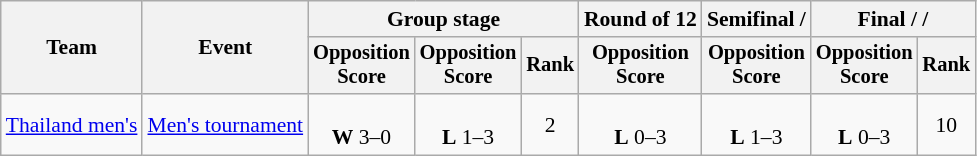<table class=wikitable style=font-size:90%;text-align:center>
<tr>
<th rowspan=2>Team</th>
<th rowspan=2>Event</th>
<th colspan=3>Group stage</th>
<th>Round of 12</th>
<th>Semifinal / </th>
<th colspan=2>Final /  / </th>
</tr>
<tr style=font-size:95%>
<th>Opposition<br>Score</th>
<th>Opposition<br>Score</th>
<th>Rank</th>
<th>Opposition<br>Score</th>
<th>Opposition<br>Score</th>
<th>Opposition<br>Score</th>
<th>Rank</th>
</tr>
<tr>
<td align=left><a href='#'>Thailand men's</a></td>
<td align=left><a href='#'>Men's tournament</a></td>
<td><br><strong>W</strong> 3–0</td>
<td><br><strong>L</strong> 1–3</td>
<td>2 <strong></strong></td>
<td><br><strong>L</strong> 0–3</td>
<td><br><strong>L</strong> 1–3</td>
<td><br><strong>L</strong> 0–3</td>
<td>10</td>
</tr>
</table>
